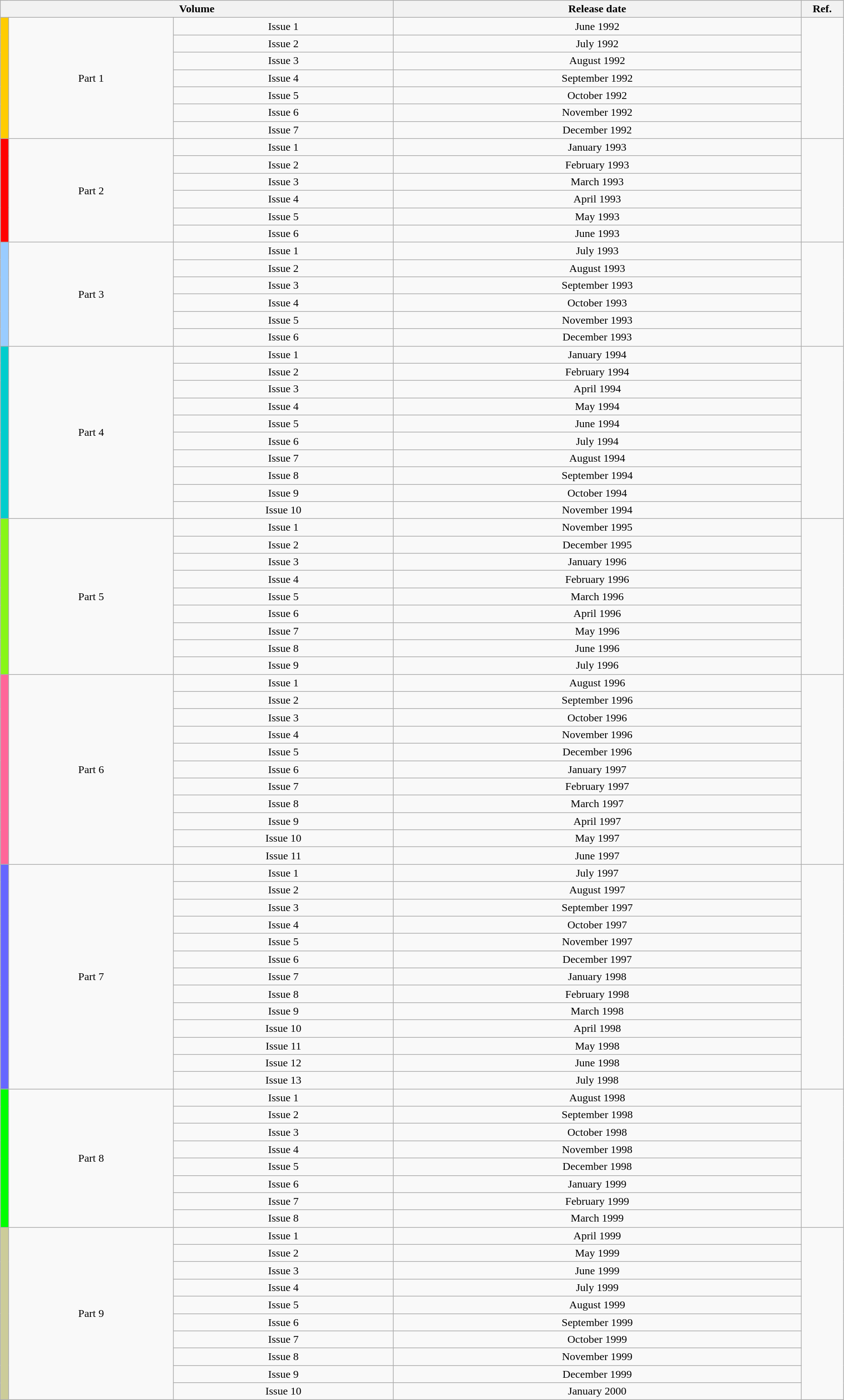<table class="wikitable" style="text-align: center; width: 98%;">
<tr>
<th colspan="3">Volume</th>
<th>Release date</th>
<th width="5%">Ref.</th>
</tr>
<tr>
<td rowspan="7" width="1%" style="background: #FFCC00;"></td>
<td rowspan="7">Part 1</td>
<td>Issue 1</td>
<td>June 1992</td>
<td rowspan="7"></td>
</tr>
<tr>
<td>Issue 2</td>
<td>July 1992</td>
</tr>
<tr>
<td>Issue 3</td>
<td>August 1992</td>
</tr>
<tr>
<td>Issue 4</td>
<td>September 1992</td>
</tr>
<tr>
<td>Issue 5</td>
<td>October 1992</td>
</tr>
<tr>
<td>Issue 6</td>
<td>November 1992</td>
</tr>
<tr>
<td>Issue 7</td>
<td>December 1992</td>
</tr>
<tr>
<td rowspan="6" width="1%" style="background: #FF0000;"></td>
<td rowspan="6">Part 2</td>
<td>Issue 1</td>
<td>January 1993</td>
<td rowspan="6"></td>
</tr>
<tr>
<td>Issue 2</td>
<td>February 1993</td>
</tr>
<tr>
<td>Issue 3</td>
<td>March 1993</td>
</tr>
<tr>
<td>Issue 4</td>
<td>April 1993</td>
</tr>
<tr>
<td>Issue 5</td>
<td>May 1993</td>
</tr>
<tr>
<td>Issue 6</td>
<td>June 1993</td>
</tr>
<tr>
<td rowspan="6" width="1%" style="background: #99CCFF;"></td>
<td rowspan="6">Part 3</td>
<td>Issue 1</td>
<td>July 1993</td>
<td rowspan="6"></td>
</tr>
<tr>
<td>Issue 2</td>
<td>August 1993</td>
</tr>
<tr>
<td>Issue 3</td>
<td>September 1993</td>
</tr>
<tr>
<td>Issue 4</td>
<td>October 1993</td>
</tr>
<tr>
<td>Issue 5</td>
<td>November 1993</td>
</tr>
<tr>
<td>Issue 6</td>
<td>December 1993</td>
</tr>
<tr>
<td rowspan="10" width="1%" style="background: #00CDCD;"></td>
<td rowspan="10">Part 4</td>
<td>Issue 1</td>
<td>January 1994</td>
<td rowspan="10"></td>
</tr>
<tr>
<td>Issue 2</td>
<td>February 1994</td>
</tr>
<tr>
<td>Issue 3</td>
<td>April 1994</td>
</tr>
<tr>
<td>Issue 4</td>
<td>May 1994</td>
</tr>
<tr>
<td>Issue 5</td>
<td>June 1994</td>
</tr>
<tr>
<td>Issue 6</td>
<td>July 1994</td>
</tr>
<tr>
<td>Issue 7</td>
<td>August 1994</td>
</tr>
<tr>
<td>Issue 8</td>
<td>September 1994</td>
</tr>
<tr>
<td>Issue 9</td>
<td>October 1994</td>
</tr>
<tr>
<td>Issue 10</td>
<td>November 1994</td>
</tr>
<tr>
<td rowspan="9" width="1%" style="background: #87F717;"></td>
<td rowspan="9">Part 5</td>
<td>Issue 1</td>
<td>November 1995</td>
<td rowspan="9"></td>
</tr>
<tr>
<td>Issue 2</td>
<td>December 1995</td>
</tr>
<tr>
<td>Issue 3</td>
<td>January 1996</td>
</tr>
<tr>
<td>Issue 4</td>
<td>February 1996</td>
</tr>
<tr>
<td>Issue 5</td>
<td>March 1996</td>
</tr>
<tr>
<td>Issue 6</td>
<td>April 1996</td>
</tr>
<tr>
<td>Issue 7</td>
<td>May 1996</td>
</tr>
<tr>
<td>Issue 8</td>
<td>June 1996</td>
</tr>
<tr>
<td>Issue 9</td>
<td>July 1996</td>
</tr>
<tr>
<td rowspan="11" width="1%" style="background: #FF6699;"></td>
<td rowspan="11">Part 6</td>
<td>Issue 1</td>
<td>August 1996</td>
<td rowspan="11"></td>
</tr>
<tr>
<td>Issue 2</td>
<td>September 1996</td>
</tr>
<tr>
<td>Issue 3</td>
<td>October 1996</td>
</tr>
<tr>
<td>Issue 4</td>
<td>November 1996</td>
</tr>
<tr>
<td>Issue 5</td>
<td>December 1996</td>
</tr>
<tr>
<td>Issue 6</td>
<td>January 1997</td>
</tr>
<tr>
<td>Issue 7</td>
<td>February 1997</td>
</tr>
<tr>
<td>Issue 8</td>
<td>March 1997</td>
</tr>
<tr>
<td>Issue 9</td>
<td>April 1997</td>
</tr>
<tr>
<td>Issue 10</td>
<td>May 1997</td>
</tr>
<tr>
<td>Issue 11</td>
<td>June 1997</td>
</tr>
<tr>
<td rowspan="13" width="1%" style="background: #6666FF;"></td>
<td rowspan="13">Part 7</td>
<td>Issue 1</td>
<td>July 1997</td>
<td rowspan="13"></td>
</tr>
<tr>
<td>Issue 2</td>
<td>August 1997</td>
</tr>
<tr>
<td>Issue 3</td>
<td>September 1997</td>
</tr>
<tr>
<td>Issue 4</td>
<td>October 1997</td>
</tr>
<tr>
<td>Issue 5</td>
<td>November 1997</td>
</tr>
<tr>
<td>Issue 6</td>
<td>December 1997</td>
</tr>
<tr>
<td>Issue 7</td>
<td>January 1998</td>
</tr>
<tr>
<td>Issue 8</td>
<td>February 1998</td>
</tr>
<tr>
<td>Issue 9</td>
<td>March 1998</td>
</tr>
<tr>
<td>Issue 10</td>
<td>April 1998</td>
</tr>
<tr>
<td>Issue 11</td>
<td>May 1998</td>
</tr>
<tr>
<td>Issue 12</td>
<td>June 1998</td>
</tr>
<tr>
<td>Issue 13</td>
<td>July 1998</td>
</tr>
<tr>
<td rowspan="8" width="1%" style="background: #00FF00;"></td>
<td rowspan="8">Part 8</td>
<td>Issue 1</td>
<td>August 1998</td>
<td rowspan="8"></td>
</tr>
<tr>
<td>Issue 2</td>
<td>September 1998</td>
</tr>
<tr>
<td>Issue 3</td>
<td>October 1998</td>
</tr>
<tr>
<td>Issue 4</td>
<td>November 1998</td>
</tr>
<tr>
<td>Issue 5</td>
<td>December 1998</td>
</tr>
<tr>
<td>Issue 6</td>
<td>January 1999</td>
</tr>
<tr>
<td>Issue 7</td>
<td>February 1999</td>
</tr>
<tr>
<td>Issue 8</td>
<td>March 1999</td>
</tr>
<tr>
<td rowspan="10" width="1%" style="background: #CCCC99;"></td>
<td rowspan="10">Part 9</td>
<td>Issue 1</td>
<td>April 1999</td>
<td rowspan="10"></td>
</tr>
<tr>
<td>Issue 2</td>
<td>May 1999</td>
</tr>
<tr>
<td>Issue 3</td>
<td>June 1999</td>
</tr>
<tr>
<td>Issue 4</td>
<td>July 1999</td>
</tr>
<tr>
<td>Issue 5</td>
<td>August 1999</td>
</tr>
<tr>
<td>Issue 6</td>
<td>September 1999</td>
</tr>
<tr>
<td>Issue 7</td>
<td>October 1999</td>
</tr>
<tr>
<td>Issue 8</td>
<td>November 1999</td>
</tr>
<tr>
<td>Issue 9</td>
<td>December 1999</td>
</tr>
<tr>
<td>Issue 10</td>
<td>January 2000</td>
</tr>
</table>
